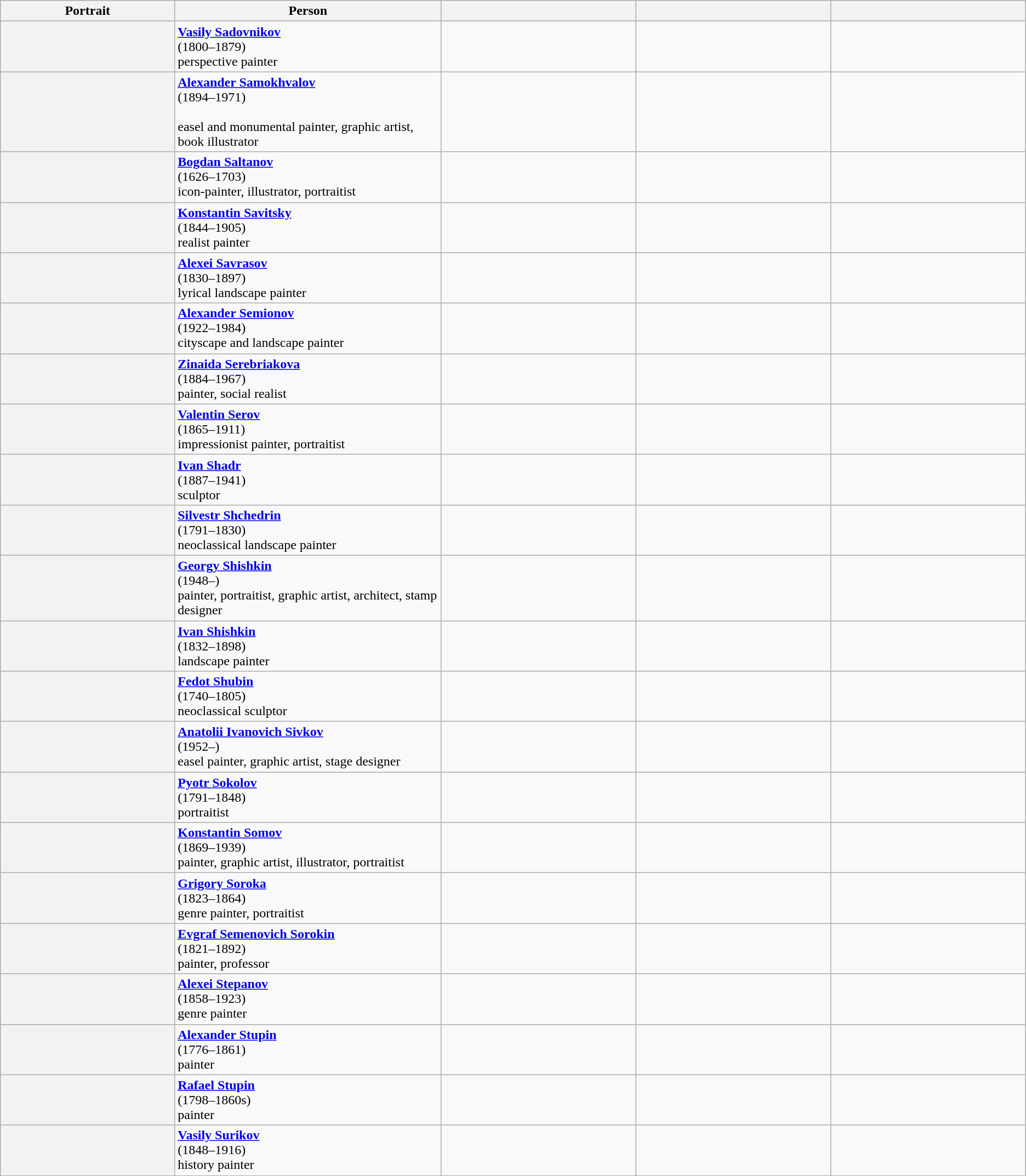<table class="wikitable">
<tr ">
<th scope="col" style="width:17%;">Portrait</th>
<th scope="col" style="width:26%;">Person</th>
<th scope="col" style="width:19%;"></th>
<th scope="col" style="width:19%;"></th>
<th scope="col" style="width:19%;"></th>
</tr>
<tr>
<th scope="row" style="text-align:center;"></th>
<td><strong><a href='#'>Vasily Sadovnikov</a></strong> <br>(1800–1879)<br>perspective painter</td>
<td></td>
<td></td>
<td></td>
</tr>
<tr>
<th scope="row" style="text-align:center;"></th>
<td><strong><a href='#'>Alexander Samokhvalov</a></strong> <br>(1894–1971)<br><br>easel and monumental painter, graphic artist, book illustrator</td>
<td></td>
<td></td>
<td></td>
</tr>
<tr>
<th scope="row" style="text-align:center;"></th>
<td><strong><a href='#'>Bogdan Saltanov</a></strong><br> (1626–1703)<br>icon-painter, illustrator, portraitist</td>
<td></td>
<td></td>
</tr>
<tr>
<th scope="row" style="text-align:center;"></th>
<td><strong><a href='#'>Konstantin Savitsky</a></strong><br>(1844–1905)<br> realist painter<br></td>
<td></td>
<td></td>
<td></td>
</tr>
<tr>
<th scope="row" style="text-align:center;"></th>
<td><strong><a href='#'>Alexei Savrasov</a></strong><br> (1830–1897)<br> lyrical landscape painter<br></td>
<td></td>
<td></td>
<td></td>
</tr>
<tr>
<th scope="row" style="text-align:center;"></th>
<td><strong><a href='#'>Alexander Semionov</a></strong> <br>(1922–1984)<br> cityscape and landscape painter</td>
<td></td>
<td></td>
<td></td>
</tr>
<tr>
<th scope="row" style="text-align:center;"></th>
<td><strong><a href='#'>Zinaida Serebriakova</a></strong><br> (1884–1967)<br>painter, social realist<br></td>
<td></td>
<td></td>
<td></td>
</tr>
<tr>
<th scope="row" style="text-align:center;"></th>
<td><strong><a href='#'>Valentin Serov</a></strong><br>(1865–1911)<br>impressionist painter, portraitist<br></td>
<td></td>
<td></td>
<td></td>
</tr>
<tr>
<th scope="row" style="text-align:center;"></th>
<td><strong><a href='#'>Ivan Shadr</a></strong><br>(1887–1941)<br>sculptor<br></td>
<td></td>
<td></td>
<td></td>
</tr>
<tr>
<th scope="row" style="text-align:center;"></th>
<td><strong><a href='#'>Silvestr Shchedrin</a></strong><br> (1791–1830)<br> neoclassical landscape painter<br></td>
<td></td>
<td></td>
<td></td>
</tr>
<tr>
<th scope="row" style="text-align:center;"></th>
<td><strong><a href='#'>Georgy Shishkin</a></strong> <br>(1948–)<br>painter, portraitist, graphic artist, architect, stamp designer<br></td>
<td></td>
<td></td>
<td></td>
</tr>
<tr>
<th scope="row" style="text-align:center;"></th>
<td><strong><a href='#'>Ivan Shishkin</a></strong> <br>(1832–1898)<br>landscape painter<br></td>
<td></td>
<td></td>
<td></td>
</tr>
<tr>
<th scope="row" style="text-align:center;"></th>
<td><strong><a href='#'>Fedot Shubin</a></strong><br>(1740–1805)<br>neoclassical sculptor<br></td>
<td></td>
<td></td>
<td></td>
</tr>
<tr>
<th scope="row" style="text-align:center;"></th>
<td><strong><a href='#'>Anatolii Ivanovich Sivkov</a></strong> <br>(1952–)<br>easel painter, graphic artist, stage designer</td>
<td></td>
<td></td>
</tr>
<tr>
<th scope="row" style="text-align:center;"></th>
<td><strong><a href='#'>Pyotr Sokolov</a></strong><br> (1791–1848)<br> portraitist<br></td>
<td></td>
<td></td>
<td></td>
</tr>
<tr>
<th scope="row" style="text-align:center;"></th>
<td><strong><a href='#'>Konstantin Somov</a></strong><br> (1869–1939)<br> painter, graphic artist, illustrator, portraitist<br></td>
<td></td>
<td></td>
<td></td>
</tr>
<tr>
<th scope="row" style="text-align:center;"></th>
<td><strong><a href='#'>Grigory Soroka</a></strong><br>(1823–1864)<br>genre painter, portraitist<br></td>
<td></td>
<td></td>
<td></td>
</tr>
<tr>
<th scope="row" style="text-align:center;"></th>
<td><strong><a href='#'>Evgraf Semenovich Sorokin</a></strong><br>(1821–1892)<br>painter, professor<br></td>
<td></td>
<td></td>
<td></td>
</tr>
<tr>
<th scope="row" style="text-align:center;"></th>
<td><strong><a href='#'>Alexei Stepanov</a></strong><br> (1858–1923)<br>genre painter</td>
<td></td>
<td></td>
<td></td>
</tr>
<tr>
<th scope="row" style="text-align:center;"></th>
<td><strong><a href='#'>Alexander Stupin</a></strong><br>(1776–1861)<br>painter<br></td>
<td></td>
<td></td>
<td></td>
</tr>
<tr>
<th scope="row" style="text-align:center;"></th>
<td><strong><a href='#'>Rafael Stupin</a></strong><br>(1798–1860s)<br>painter</td>
<td></td>
<td></td>
<td></td>
</tr>
<tr>
<th scope="row" style="text-align:center;"></th>
<td><strong><a href='#'>Vasily Surikov</a></strong><br>(1848–1916)<br>history painter<br></td>
<td></td>
<td></td>
<td></td>
</tr>
</table>
